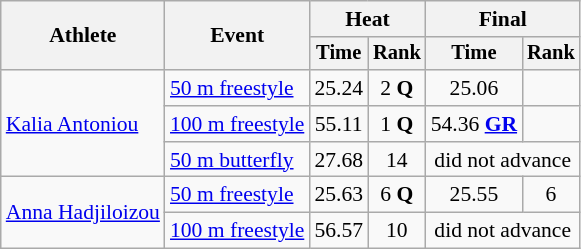<table class=wikitable style="font-size:90%">
<tr>
<th rowspan="2">Athlete</th>
<th rowspan="2">Event</th>
<th colspan="2">Heat</th>
<th colspan="2">Final</th>
</tr>
<tr style="font-size:95%">
<th>Time</th>
<th>Rank</th>
<th>Time</th>
<th>Rank</th>
</tr>
<tr align=center>
<td align=left rowspan="3"><a href='#'>Kalia Antoniou</a></td>
<td align=left><a href='#'>50 m freestyle</a></td>
<td>25.24</td>
<td>2 <strong>Q</strong></td>
<td>25.06</td>
<td></td>
</tr>
<tr align=center>
<td align=left><a href='#'>100 m freestyle</a></td>
<td>55.11</td>
<td>1 <strong>Q</strong></td>
<td>54.36 <strong><a href='#'>GR</a></strong></td>
<td></td>
</tr>
<tr align=center>
<td align=left><a href='#'>50 m butterfly</a></td>
<td>27.68</td>
<td>14</td>
<td colspan="2">did not advance</td>
</tr>
<tr align=center>
<td align=left rowspan="2"><a href='#'>Anna Hadjiloizou</a></td>
<td align=left><a href='#'>50 m freestyle</a></td>
<td>25.63</td>
<td>6 <strong>Q</strong></td>
<td>25.55</td>
<td>6</td>
</tr>
<tr align=center>
<td align=left><a href='#'>100 m freestyle</a></td>
<td>56.57</td>
<td>10</td>
<td colspan="2">did not advance</td>
</tr>
</table>
